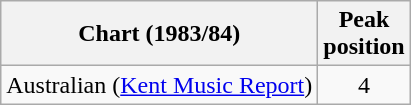<table class="wikitable">
<tr>
<th>Chart (1983/84)</th>
<th>Peak<br>position</th>
</tr>
<tr>
<td>Australian (<a href='#'>Kent Music Report</a>)</td>
<td align="center">4</td>
</tr>
</table>
